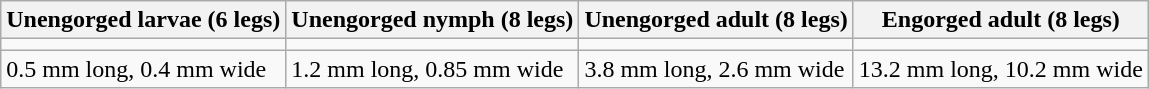<table class="wikitable">
<tr>
<th>Unengorged larvae (6 legs)</th>
<th>Unengorged nymph (8 legs)</th>
<th>Unengorged adult (8 legs)</th>
<th>Engorged adult (8 legs)</th>
</tr>
<tr>
<td></td>
<td></td>
<td></td>
<td></td>
</tr>
<tr>
<td>0.5 mm long, 0.4 mm wide</td>
<td>1.2 mm long, 0.85 mm wide</td>
<td>3.8 mm long, 2.6 mm wide</td>
<td>13.2 mm long, 10.2 mm wide</td>
</tr>
</table>
